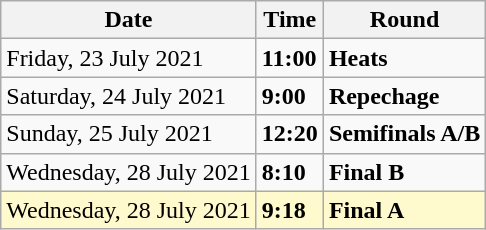<table class="wikitable">
<tr>
<th>Date</th>
<th>Time</th>
<th>Round</th>
</tr>
<tr>
<td>Friday, 23 July 2021</td>
<td><strong>11:00</strong></td>
<td><strong>Heats</strong></td>
</tr>
<tr>
<td>Saturday, 24 July 2021</td>
<td><strong>9:00</strong></td>
<td><strong>Repechage</strong></td>
</tr>
<tr>
<td>Sunday, 25 July 2021</td>
<td><strong>12:20</strong></td>
<td><strong>Semifinals A/B</strong></td>
</tr>
<tr>
<td>Wednesday, 28 July 2021</td>
<td><strong>8:10</strong></td>
<td><strong>Final B</strong></td>
</tr>
<tr style=background:lemonchiffon>
<td>Wednesday, 28 July 2021</td>
<td><strong>9:18</strong></td>
<td><strong>Final A</strong></td>
</tr>
</table>
